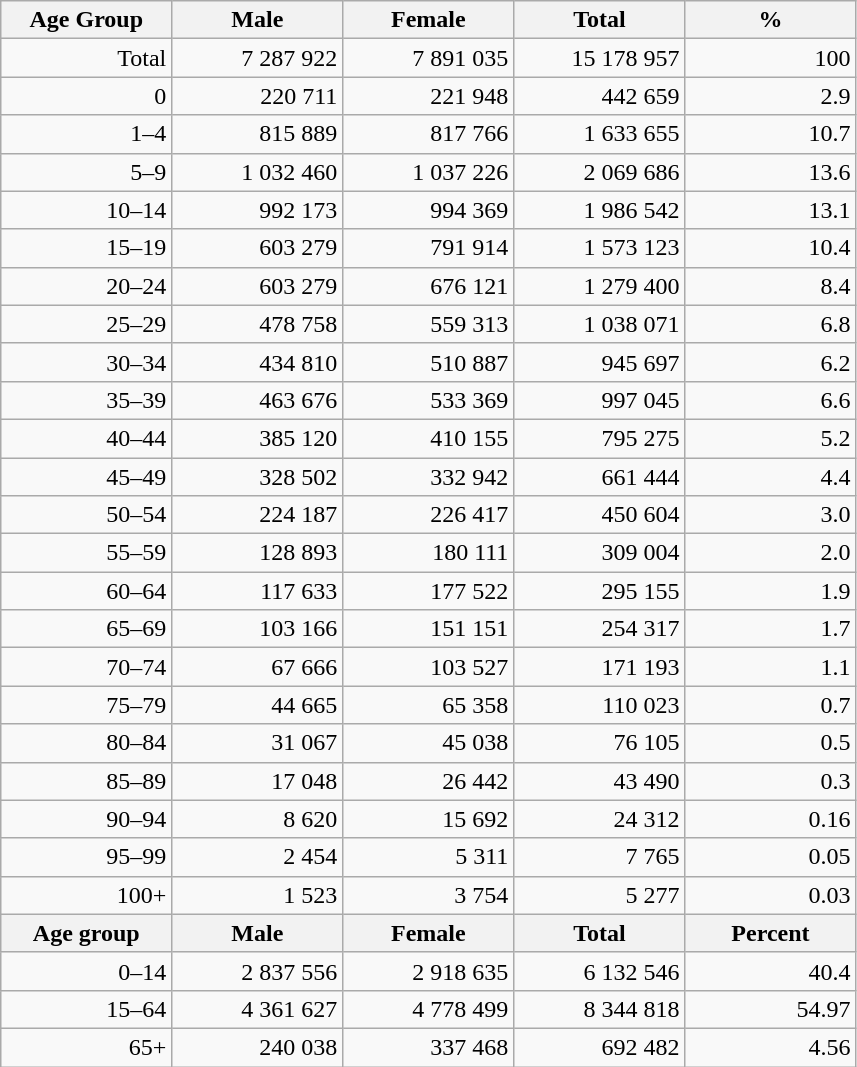<table class="wikitable">
<tr>
<th style="width:80pt;">Age Group</th>
<th style="width:80pt;">Male</th>
<th style="width:80pt;">Female</th>
<th style="width:80pt;">Total</th>
<th style="width:80pt;">%</th>
</tr>
<tr style="text-align:right;">
<td>Total</td>
<td>7 287 922</td>
<td>7 891 035</td>
<td>15 178 957</td>
<td>100</td>
</tr>
<tr style="text-align:right;">
<td>0</td>
<td>220 711</td>
<td>221 948</td>
<td>442 659</td>
<td>2.9</td>
</tr>
<tr style="text-align:right;">
<td>1–4</td>
<td>815 889</td>
<td>817 766</td>
<td>1 633 655</td>
<td>10.7</td>
</tr>
<tr style="text-align:right;">
<td>5–9</td>
<td>1 032 460</td>
<td>1 037 226</td>
<td>2 069 686</td>
<td>13.6</td>
</tr>
<tr style="text-align:right;">
<td>10–14</td>
<td>992 173</td>
<td>994 369</td>
<td>1 986 542</td>
<td>13.1</td>
</tr>
<tr style="text-align:right;">
<td>15–19</td>
<td>603 279</td>
<td>791 914</td>
<td>1 573 123</td>
<td>10.4</td>
</tr>
<tr style="text-align:right;">
<td>20–24</td>
<td>603 279</td>
<td>676 121</td>
<td>1 279 400</td>
<td>8.4</td>
</tr>
<tr style="text-align:right;">
<td>25–29</td>
<td>478 758</td>
<td>559 313</td>
<td>1 038 071</td>
<td>6.8</td>
</tr>
<tr style="text-align:right;">
<td>30–34</td>
<td>434 810</td>
<td>510 887</td>
<td>945 697</td>
<td>6.2</td>
</tr>
<tr style="text-align:right;">
<td>35–39</td>
<td>463 676</td>
<td>533 369</td>
<td>997 045</td>
<td>6.6</td>
</tr>
<tr style="text-align:right;">
<td>40–44</td>
<td>385 120</td>
<td>410 155</td>
<td>795 275</td>
<td>5.2</td>
</tr>
<tr style="text-align:right;">
<td>45–49</td>
<td>328 502</td>
<td>332 942</td>
<td>661 444</td>
<td>4.4</td>
</tr>
<tr style="text-align:right;">
<td>50–54</td>
<td>224 187</td>
<td>226 417</td>
<td>450 604</td>
<td>3.0</td>
</tr>
<tr style="text-align:right;">
<td>55–59</td>
<td>128 893</td>
<td>180 111</td>
<td>309 004</td>
<td>2.0</td>
</tr>
<tr style="text-align:right;">
<td>60–64</td>
<td>117 633</td>
<td>177 522</td>
<td>295 155</td>
<td>1.9</td>
</tr>
<tr style="text-align:right;">
<td>65–69</td>
<td>103 166</td>
<td>151 151</td>
<td>254 317</td>
<td>1.7</td>
</tr>
<tr style="text-align:right;">
<td>70–74</td>
<td>67 666</td>
<td>103 527</td>
<td>171 193</td>
<td>1.1</td>
</tr>
<tr style="text-align:right;">
<td>75–79</td>
<td>44 665</td>
<td>65 358</td>
<td>110 023</td>
<td>0.7</td>
</tr>
<tr style="text-align:right;">
<td>80–84</td>
<td>31 067</td>
<td>45 038</td>
<td>76 105</td>
<td>0.5</td>
</tr>
<tr style="text-align:right;">
<td>85–89</td>
<td>17 048</td>
<td>26 442</td>
<td>43 490</td>
<td>0.3</td>
</tr>
<tr style="text-align:right;">
<td>90–94</td>
<td>8 620</td>
<td>15 692</td>
<td>24 312</td>
<td>0.16</td>
</tr>
<tr style="text-align:right;">
<td>95–99</td>
<td>2 454</td>
<td>5 311</td>
<td>7 765</td>
<td>0.05</td>
</tr>
<tr style="text-align:right;">
<td>100+</td>
<td>1 523</td>
<td>3 754</td>
<td>5 277</td>
<td>0.03</td>
</tr>
<tr>
<th style="width:50px;">Age group</th>
<th style="width:80pt;">Male</th>
<th style="width:80px;">Female</th>
<th style="width:80px;">Total</th>
<th style="width:50px;">Percent</th>
</tr>
<tr style="text-align:right;">
<td>0–14</td>
<td>2 837 556</td>
<td>2 918 635</td>
<td>6 132 546</td>
<td>40.4</td>
</tr>
<tr style="text-align:right;">
<td>15–64</td>
<td>4 361 627</td>
<td>4 778 499</td>
<td>8 344 818</td>
<td>54.97</td>
</tr>
<tr style="text-align:right;">
<td>65+</td>
<td>240 038</td>
<td>337 468</td>
<td>692 482</td>
<td>4.56</td>
</tr>
</table>
